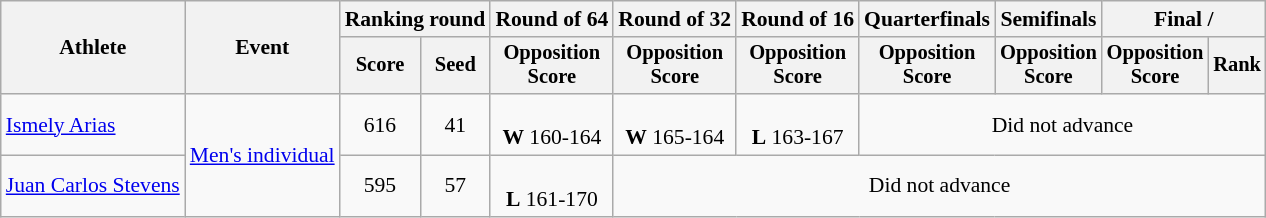<table class="wikitable" style="font-size:90%">
<tr>
<th rowspan="2">Athlete</th>
<th rowspan="2">Event</th>
<th colspan="2">Ranking round</th>
<th>Round of 64</th>
<th>Round of 32</th>
<th>Round of 16</th>
<th>Quarterfinals</th>
<th>Semifinals</th>
<th colspan="2">Final / </th>
</tr>
<tr style="font-size:95%">
<th>Score</th>
<th>Seed</th>
<th>Opposition<br>Score</th>
<th>Opposition<br>Score</th>
<th>Opposition<br>Score</th>
<th>Opposition<br>Score</th>
<th>Opposition<br>Score</th>
<th>Opposition<br>Score</th>
<th>Rank</th>
</tr>
<tr>
<td align=left><a href='#'>Ismely Arias</a></td>
<td align=left rowspan=2><a href='#'>Men's individual</a></td>
<td align=center>616</td>
<td align=center>41</td>
<td align=center><br><strong>W</strong> 160-164</td>
<td align=center><br><strong>W</strong> 165-164</td>
<td align=center><br><strong>L</strong> 163-167</td>
<td align=center colspan=4>Did not advance</td>
</tr>
<tr>
<td align=left><a href='#'>Juan Carlos Stevens</a></td>
<td align=center>595</td>
<td align=center>57</td>
<td align=center><br><strong>L</strong> 161-170</td>
<td align=center colspan=6>Did not advance</td>
</tr>
</table>
